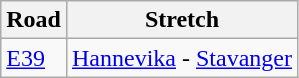<table class="wikitable sortable">
<tr>
<th>Road</th>
<th>Stretch</th>
</tr>
<tr>
<td><a href='#'>E39</a></td>
<td><a href='#'>Hannevika</a> - <a href='#'>Stavanger</a></td>
</tr>
</table>
